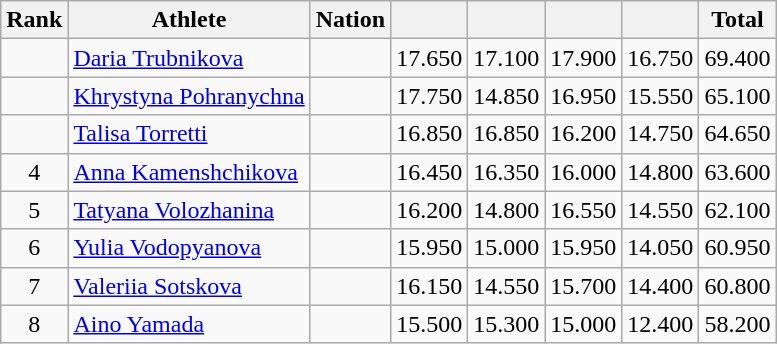<table class="wikitable sortable" style="text-align:center">
<tr>
<th>Rank</th>
<th>Athlete</th>
<th>Nation</th>
<th></th>
<th></th>
<th></th>
<th></th>
<th>Total</th>
</tr>
<tr>
<td></td>
<td align=left><a href='#'>Daria Trubnikova</a></td>
<td align=left></td>
<td>17.650</td>
<td>17.100</td>
<td>17.900</td>
<td>16.750</td>
<td>69.400</td>
</tr>
<tr>
<td></td>
<td align=left><a href='#'>Khrystyna Pohranychna</a></td>
<td align=left></td>
<td>17.750</td>
<td>14.850</td>
<td>16.950</td>
<td>15.550</td>
<td>65.100</td>
</tr>
<tr>
<td></td>
<td align=left><a href='#'>Talisa Torretti</a></td>
<td align=left></td>
<td>16.850</td>
<td>16.850</td>
<td>16.200</td>
<td>14.750</td>
<td>64.650</td>
</tr>
<tr>
<td>4</td>
<td align=left><a href='#'>Anna Kamenshchikova</a></td>
<td align=left></td>
<td>16.450</td>
<td>16.350</td>
<td>16.000</td>
<td>14.800</td>
<td>63.600</td>
</tr>
<tr>
<td>5</td>
<td align=left><a href='#'>Tatyana Volozhanina</a></td>
<td align=left></td>
<td>16.200</td>
<td>14.800</td>
<td>16.550</td>
<td>14.550</td>
<td>62.100</td>
</tr>
<tr>
<td>6</td>
<td align=left><a href='#'>Yulia Vodopyanova</a></td>
<td align=left></td>
<td>15.950</td>
<td>15.000</td>
<td>15.950</td>
<td>14.050</td>
<td>60.950</td>
</tr>
<tr>
<td>7</td>
<td align=left><a href='#'>Valeriia Sotskova</a></td>
<td align=left></td>
<td>16.150</td>
<td>14.550</td>
<td>15.700</td>
<td>14.400</td>
<td>60.800</td>
</tr>
<tr>
<td>8</td>
<td align=left><a href='#'>Aino Yamada</a></td>
<td align=left></td>
<td>15.500</td>
<td>15.300</td>
<td>15.000</td>
<td>12.400</td>
<td>58.200</td>
</tr>
</table>
